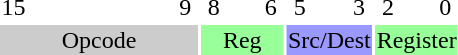<table style="text-align:center;">
<tr>
<td style="width:15px;">15</td>
<td style="width:15px;"></td>
<td style="width:15px;"></td>
<td style="width:15px;"></td>
<td style="width:15px;"></td>
<td style="width:15px;"></td>
<td style="width:15px;">9</td>
<td style="width:15px;">8</td>
<td style="width:15px;"></td>
<td style="width:15px;">6</td>
<td style="width:15px;">5</td>
<td style="width:15px;"></td>
<td style="width:15px;">3</td>
<td style="width:15px;">2</td>
<td style="width:15px;"></td>
<td style="width:15px;">0</td>
</tr>
<tr>
<td colspan="7" style="background-color:#CCC;">Opcode</td>
<td colspan="3" style="background-color:#9F9;">Reg</td>
<td colspan="3" style="background-color:#99F;">Src/Dest</td>
<td colspan="3" style="background-color:#9F9;">Register</td>
</tr>
</table>
